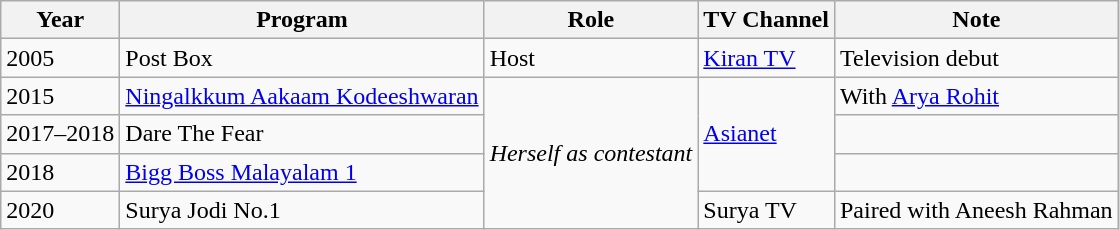<table class="wikitable sortable">
<tr>
<th>Year</th>
<th>Program</th>
<th>Role</th>
<th>TV Channel</th>
<th>Note</th>
</tr>
<tr>
<td>2005</td>
<td>Post Box</td>
<td>Host</td>
<td><a href='#'>Kiran TV</a></td>
<td>Television debut</td>
</tr>
<tr>
<td>2015</td>
<td><a href='#'>Ningalkkum Aakaam Kodeeshwaran</a></td>
<td rowspan=4><em>Herself as contestant</em></td>
<td rowspan=3><a href='#'>Asianet</a></td>
<td>With <a href='#'>Arya Rohit</a></td>
</tr>
<tr>
<td>2017–2018</td>
<td>Dare The Fear</td>
<td></td>
</tr>
<tr>
<td>2018</td>
<td><a href='#'>Bigg Boss Malayalam 1</a></td>
<td></td>
</tr>
<tr>
<td>2020</td>
<td>Surya Jodi No.1</td>
<td>Surya TV</td>
<td>Paired with Aneesh Rahman</td>
</tr>
</table>
